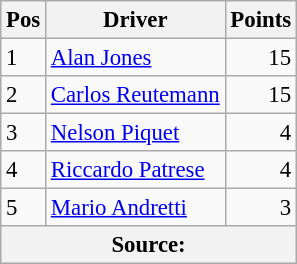<table class="wikitable" style="font-size: 95%;">
<tr>
<th>Pos</th>
<th>Driver</th>
<th>Points</th>
</tr>
<tr>
<td>1</td>
<td> <a href='#'>Alan Jones</a></td>
<td style="text-align: right">15</td>
</tr>
<tr>
<td>2</td>
<td> <a href='#'>Carlos Reutemann</a></td>
<td style="text-align: right">15</td>
</tr>
<tr>
<td>3</td>
<td> <a href='#'>Nelson Piquet</a></td>
<td style="text-align: right">4</td>
</tr>
<tr>
<td>4</td>
<td> <a href='#'>Riccardo Patrese</a></td>
<td style="text-align: right">4</td>
</tr>
<tr>
<td>5</td>
<td> <a href='#'>Mario Andretti</a></td>
<td style="text-align: right">3</td>
</tr>
<tr>
<th colspan=4>Source:</th>
</tr>
</table>
